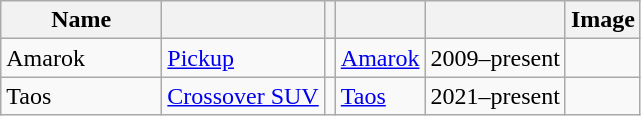<table class= "wikitable sortable">
<tr>
<th width= 100px>Name</th>
<th width=></th>
<th width=></th>
<th width=></th>
<th width=></th>
<th>Image</th>
</tr>
<tr>
<td>Amarok</td>
<td><a href='#'>Pickup</a></td>
<td></td>
<td><a href='#'>Amarok</a></td>
<td>2009–present</td>
<td></td>
</tr>
<tr>
<td>Taos</td>
<td><a href='#'>Crossover SUV</a></td>
<td></td>
<td><a href='#'>Taos</a></td>
<td>2021–present </td>
<td></td>
</tr>
</table>
